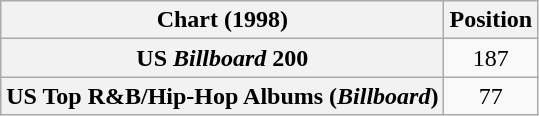<table class="wikitable sortable plainrowheaders" style="text-align:center">
<tr>
<th scope="col">Chart (1998)</th>
<th scope="col">Position</th>
</tr>
<tr>
<th scope="row">US <em>Billboard</em> 200</th>
<td>187</td>
</tr>
<tr>
<th scope="row">US Top R&B/Hip-Hop Albums (<em>Billboard</em>)</th>
<td>77</td>
</tr>
</table>
